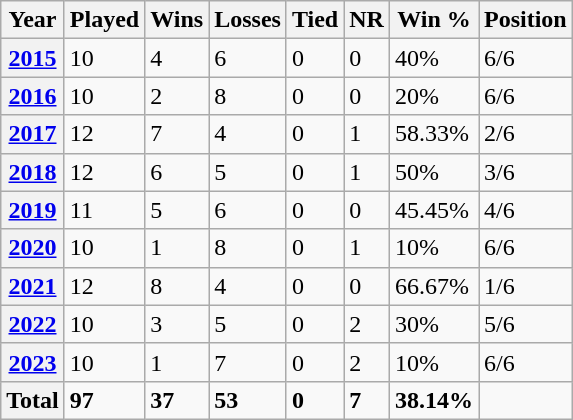<table class="wikitable">
<tr>
<th>Year</th>
<th>Played</th>
<th>Wins</th>
<th>Losses</th>
<th>Tied</th>
<th>NR</th>
<th>Win %</th>
<th>Position</th>
</tr>
<tr>
<th><a href='#'>2015</a></th>
<td>10</td>
<td>4</td>
<td>6</td>
<td>0</td>
<td>0</td>
<td>40%</td>
<td>6/6</td>
</tr>
<tr>
<th><a href='#'>2016</a></th>
<td>10</td>
<td>2</td>
<td>8</td>
<td>0</td>
<td>0</td>
<td>20%</td>
<td>6/6</td>
</tr>
<tr>
<th><a href='#'>2017</a></th>
<td>12</td>
<td>7</td>
<td>4</td>
<td>0</td>
<td>1</td>
<td>58.33%</td>
<td>2/6</td>
</tr>
<tr>
<th><a href='#'>2018</a></th>
<td>12</td>
<td>6</td>
<td>5</td>
<td>0</td>
<td>1</td>
<td>50%</td>
<td>3/6</td>
</tr>
<tr>
<th><a href='#'>2019</a></th>
<td>11</td>
<td>5</td>
<td>6</td>
<td>0</td>
<td>0</td>
<td>45.45%</td>
<td>4/6</td>
</tr>
<tr>
<th><a href='#'>2020</a></th>
<td>10</td>
<td>1</td>
<td>8</td>
<td>0</td>
<td>1</td>
<td>10%</td>
<td>6/6</td>
</tr>
<tr>
<th><a href='#'>2021</a></th>
<td>12</td>
<td>8</td>
<td>4</td>
<td>0</td>
<td>0</td>
<td>66.67%</td>
<td>1/6</td>
</tr>
<tr>
<th><a href='#'>2022</a></th>
<td>10</td>
<td>3</td>
<td>5</td>
<td>0</td>
<td>2</td>
<td>30%</td>
<td>5/6</td>
</tr>
<tr>
<th><a href='#'>2023</a></th>
<td>10</td>
<td>1</td>
<td>7</td>
<td>0</td>
<td>2</td>
<td>10%</td>
<td>6/6</td>
</tr>
<tr>
<th>Total</th>
<td><strong>97</strong></td>
<td><strong>37</strong></td>
<td><strong>53</strong></td>
<td><strong>0</strong></td>
<td><strong>7</strong></td>
<td><strong>38.14%</strong></td>
<td></td>
</tr>
</table>
